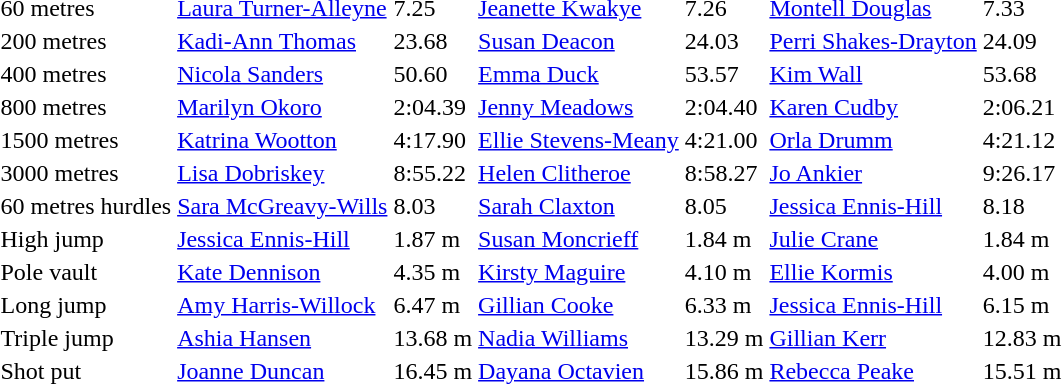<table>
<tr>
<td>60 metres</td>
<td><a href='#'>Laura Turner-Alleyne</a></td>
<td>7.25</td>
<td><a href='#'>Jeanette Kwakye</a></td>
<td>7.26</td>
<td><a href='#'>Montell Douglas</a></td>
<td>7.33</td>
</tr>
<tr>
<td>200 metres</td>
<td><a href='#'>Kadi-Ann Thomas</a></td>
<td>23.68</td>
<td><a href='#'>Susan Deacon</a></td>
<td>24.03</td>
<td><a href='#'>Perri Shakes-Drayton</a></td>
<td>24.09</td>
</tr>
<tr>
<td>400 metres</td>
<td><a href='#'>Nicola Sanders</a></td>
<td>50.60</td>
<td><a href='#'>Emma Duck</a></td>
<td>53.57</td>
<td><a href='#'>Kim Wall</a></td>
<td>53.68</td>
</tr>
<tr>
<td>800 metres</td>
<td><a href='#'>Marilyn Okoro</a></td>
<td>2:04.39</td>
<td><a href='#'>Jenny Meadows</a></td>
<td>2:04.40</td>
<td><a href='#'>Karen Cudby</a></td>
<td>2:06.21</td>
</tr>
<tr>
<td>1500 metres</td>
<td><a href='#'>Katrina Wootton</a></td>
<td>4:17.90</td>
<td><a href='#'>Ellie Stevens-Meany</a></td>
<td>4:21.00</td>
<td><a href='#'>Orla Drumm</a></td>
<td>4:21.12</td>
</tr>
<tr>
<td>3000 metres</td>
<td><a href='#'>Lisa Dobriskey</a></td>
<td>8:55.22</td>
<td><a href='#'>Helen Clitheroe</a></td>
<td>8:58.27</td>
<td><a href='#'>Jo Ankier</a></td>
<td>9:26.17</td>
</tr>
<tr>
<td>60 metres hurdles</td>
<td><a href='#'>Sara McGreavy-Wills</a></td>
<td>8.03</td>
<td><a href='#'>Sarah Claxton</a></td>
<td>8.05</td>
<td><a href='#'>Jessica Ennis-Hill</a></td>
<td>8.18</td>
</tr>
<tr>
<td>High jump</td>
<td><a href='#'>Jessica Ennis-Hill</a></td>
<td>1.87 m</td>
<td><a href='#'>Susan Moncrieff</a></td>
<td>1.84 m</td>
<td><a href='#'>Julie Crane</a></td>
<td>1.84 m</td>
</tr>
<tr>
<td>Pole vault</td>
<td><a href='#'>Kate Dennison</a></td>
<td>4.35 m</td>
<td><a href='#'>Kirsty Maguire</a></td>
<td>4.10 m</td>
<td><a href='#'>Ellie Kormis</a></td>
<td>4.00 m</td>
</tr>
<tr>
<td>Long jump</td>
<td><a href='#'>Amy Harris-Willock</a></td>
<td>6.47 m</td>
<td><a href='#'>Gillian Cooke</a></td>
<td>6.33 m</td>
<td><a href='#'>Jessica Ennis-Hill</a></td>
<td>6.15 m</td>
</tr>
<tr>
<td>Triple jump</td>
<td><a href='#'>Ashia Hansen</a></td>
<td>13.68 m</td>
<td><a href='#'>Nadia Williams</a></td>
<td>13.29 m</td>
<td><a href='#'>Gillian Kerr</a></td>
<td>12.83 m</td>
</tr>
<tr>
<td>Shot put</td>
<td><a href='#'>Joanne Duncan</a></td>
<td>16.45 m</td>
<td><a href='#'>Dayana Octavien</a></td>
<td>15.86 m</td>
<td><a href='#'>Rebecca Peake</a></td>
<td>15.51 m</td>
</tr>
</table>
